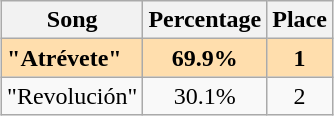<table class="sortable wikitable" style="margin: 1em auto 1em auto; text-align:center">
<tr>
<th scope="col">Song</th>
<th scope="col">Percentage</th>
<th scope="col">Place</th>
</tr>
<tr style="font-weight:bold; background:navajowhite;">
<td align="left">"Atrévete"</td>
<td>69.9%</td>
<td>1</td>
</tr>
<tr>
<td align="left">"Revolución"</td>
<td>30.1%</td>
<td>2</td>
</tr>
</table>
